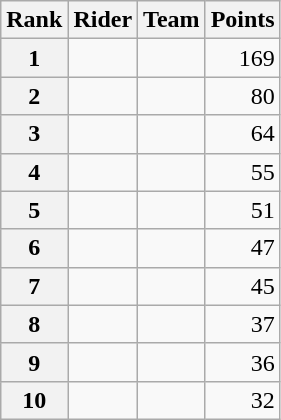<table class="wikitable">
<tr>
<th scope="col">Rank</th>
<th scope="col">Rider</th>
<th scope="col">Team</th>
<th scope="col">Points</th>
</tr>
<tr>
<th scope="row">1</th>
<td>  </td>
<td></td>
<td style="text-align:right;">169</td>
</tr>
<tr>
<th scope="row">2</th>
<td></td>
<td></td>
<td style="text-align:right;">80</td>
</tr>
<tr>
<th scope="row">3</th>
<td></td>
<td></td>
<td style="text-align:right;">64</td>
</tr>
<tr>
<th scope="row">4</th>
<td></td>
<td></td>
<td style="text-align:right;">55</td>
</tr>
<tr>
<th scope="row">5</th>
<td>  </td>
<td></td>
<td style="text-align:right;">51</td>
</tr>
<tr>
<th scope="row">6</th>
<td></td>
<td></td>
<td style="text-align:right;">47</td>
</tr>
<tr>
<th scope="row">7</th>
<td> </td>
<td></td>
<td style="text-align:right;">45</td>
</tr>
<tr>
<th scope="row">8</th>
<td></td>
<td></td>
<td style="text-align:right;">37</td>
</tr>
<tr>
<th scope="row">9</th>
<td></td>
<td></td>
<td style="text-align:right;">36</td>
</tr>
<tr>
<th scope="row">10</th>
<td></td>
<td></td>
<td style="text-align:right;">32</td>
</tr>
</table>
